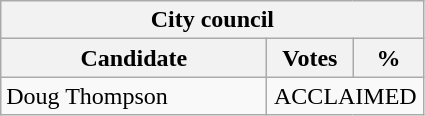<table class="wikitable">
<tr>
<th colspan="3">City council</th>
</tr>
<tr>
<th style="width: 170px">Candidate</th>
<th style="width: 50px">Votes</th>
<th style="width: 40px">%</th>
</tr>
<tr>
<td>Doug Thompson</td>
<td colspan="2" align="center">ACCLAIMED</td>
</tr>
</table>
